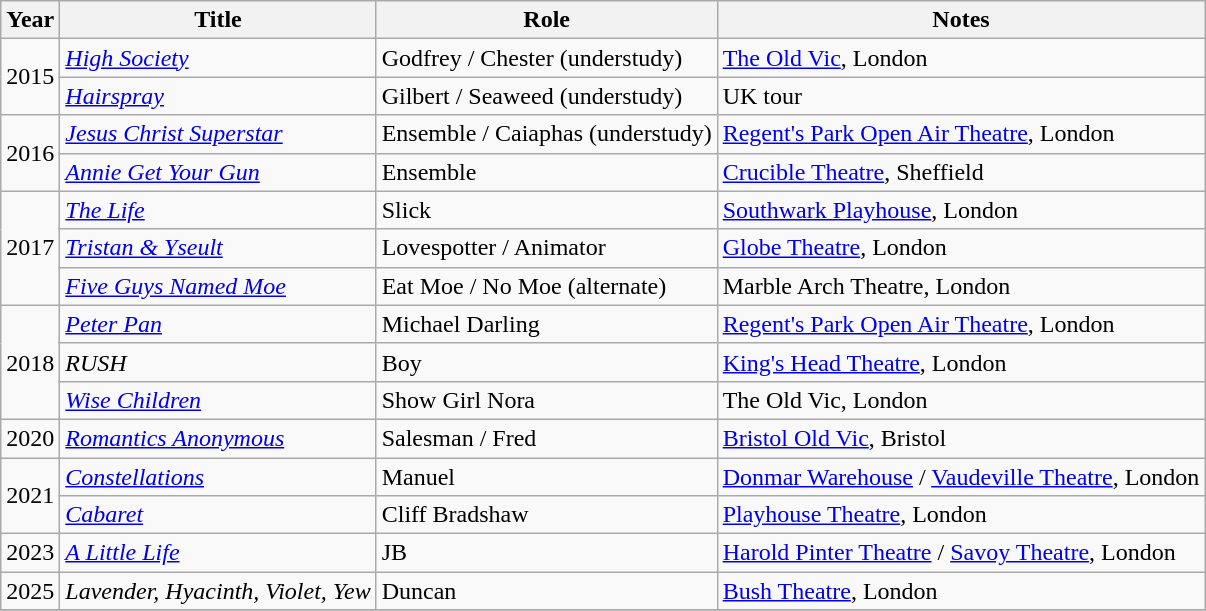<table class="wikitable sortable">
<tr>
<th>Year</th>
<th>Title</th>
<th>Role</th>
<th class="unsortable">Notes</th>
</tr>
<tr>
<td rowspan="2">2015</td>
<td><em><a href='#'>High Society</a></em></td>
<td>Godfrey / Chester (understudy)</td>
<td><a href='#'>The Old Vic</a>, London</td>
</tr>
<tr>
<td><em><a href='#'>Hairspray</a></em></td>
<td>Gilbert / Seaweed (understudy)</td>
<td>UK tour</td>
</tr>
<tr>
<td rowspan="2">2016</td>
<td><em><a href='#'>Jesus Christ Superstar</a></em></td>
<td>Ensemble / Caiaphas (understudy)</td>
<td><a href='#'>Regent's Park Open Air Theatre</a>, London</td>
</tr>
<tr>
<td><em><a href='#'>Annie Get Your Gun</a></em></td>
<td>Ensemble</td>
<td><a href='#'>Crucible Theatre</a>, Sheffield</td>
</tr>
<tr>
<td rowspan="3">2017</td>
<td><em><a href='#'>The Life</a></em></td>
<td>Slick</td>
<td><a href='#'>Southwark Playhouse</a>, London</td>
</tr>
<tr>
<td><em><a href='#'>Tristan & Yseult</a></em></td>
<td>Lovespotter / Animator</td>
<td><a href='#'>Globe Theatre</a>, London</td>
</tr>
<tr>
<td><em><a href='#'>Five Guys Named Moe</a></em></td>
<td>Eat Moe / No Moe (alternate)</td>
<td>Marble Arch Theatre, London</td>
</tr>
<tr>
<td rowspan="3">2018</td>
<td><em><a href='#'>Peter Pan</a></em></td>
<td>Michael Darling</td>
<td><a href='#'>Regent's Park Open Air Theatre</a>, London</td>
</tr>
<tr>
<td><em>RUSH</em></td>
<td>Boy</td>
<td><a href='#'>King's Head Theatre</a>, London</td>
</tr>
<tr>
<td><em><a href='#'>Wise Children</a></em></td>
<td>Show Girl Nora</td>
<td>The Old Vic, London</td>
</tr>
<tr>
<td>2020</td>
<td><em><a href='#'>Romantics Anonymous</a></em></td>
<td>Salesman / Fred</td>
<td><a href='#'>Bristol Old Vic</a>, Bristol</td>
</tr>
<tr>
<td rowspan="2">2021</td>
<td><em><a href='#'>Constellations</a></em></td>
<td>Manuel</td>
<td><a href='#'>Donmar Warehouse</a> / <a href='#'>Vaudeville Theatre</a>, London</td>
</tr>
<tr>
<td><em><a href='#'>Cabaret</a></em></td>
<td>Cliff Bradshaw</td>
<td><a href='#'>Playhouse Theatre</a>, London</td>
</tr>
<tr>
<td>2023</td>
<td><em><a href='#'>A Little Life</a></em></td>
<td>JB</td>
<td><a href='#'>Harold Pinter Theatre</a> / <a href='#'>Savoy Theatre</a>, London</td>
</tr>
<tr>
<td>2025</td>
<td><em>Lavender, Hyacinth, Violet, Yew</em></td>
<td>Duncan</td>
<td><a href='#'>Bush Theatre</a>, London</td>
</tr>
<tr>
</tr>
</table>
